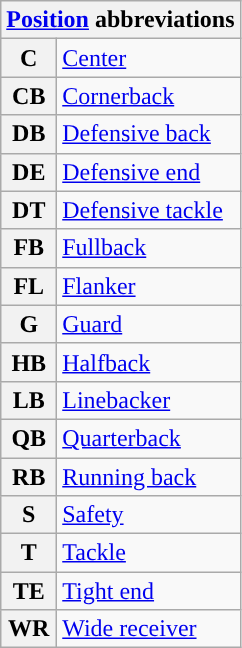<table class="wikitable mw-collapsible mw-collapsed">
<tr>
<th scope="colgroup" colspan="2"><a href='#'>Position</a> abbreviations</th>
</tr>
<tr>
<th scope="row">C</th>
<td><a href='#'>Center</a></td>
</tr>
<tr>
<th scope="row">CB</th>
<td><a href='#'>Cornerback</a></td>
</tr>
<tr>
<th scope="row">DB</th>
<td><a href='#'>Defensive back</a></td>
</tr>
<tr>
<th scope="row">DE</th>
<td><a href='#'>Defensive end</a></td>
</tr>
<tr>
<th scope="row">DT</th>
<td><a href='#'>Defensive tackle</a></td>
</tr>
<tr>
<th scope="row">FB</th>
<td><a href='#'>Fullback</a></td>
</tr>
<tr>
<th scope="row">FL</th>
<td><a href='#'>Flanker</a></td>
</tr>
<tr>
<th scope="row">G</th>
<td><a href='#'>Guard</a></td>
</tr>
<tr>
<th scope="row">HB</th>
<td><a href='#'>Halfback</a></td>
</tr>
<tr>
<th scope="row">LB</th>
<td><a href='#'>Linebacker</a></td>
</tr>
<tr>
<th scope="row">QB</th>
<td><a href='#'>Quarterback</a></td>
</tr>
<tr>
<th scope="row">RB</th>
<td><a href='#'>Running back</a></td>
</tr>
<tr>
<th scope="row">S</th>
<td><a href='#'>Safety</a></td>
</tr>
<tr>
<th scope="row">T</th>
<td><a href='#'>Tackle</a></td>
</tr>
<tr>
<th scope="row">TE</th>
<td><a href='#'>Tight end</a></td>
</tr>
<tr>
<th scope="row">WR</th>
<td><a href='#'>Wide receiver</a></td>
</tr>
</table>
